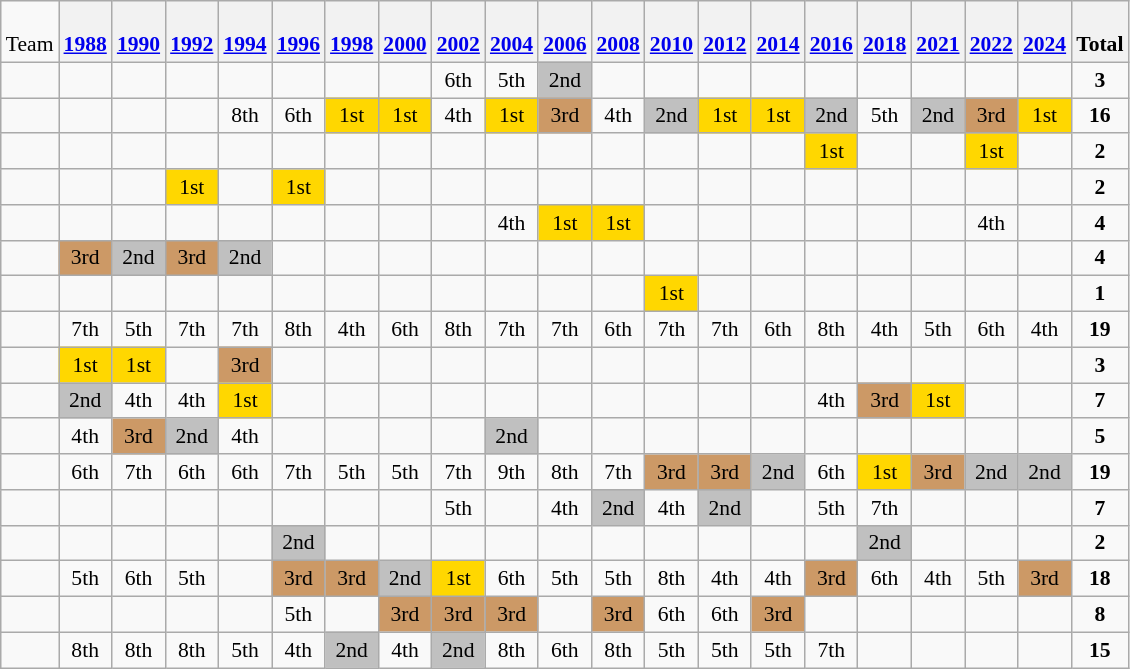<table class="wikitable" style="text-align:center; font-size:90%">
<tr valign=bottom>
<td>Team</td>
<th><br><a href='#'>1988</a></th>
<th><br><a href='#'>1990</a></th>
<th><br><a href='#'>1992</a></th>
<th><br><a href='#'>1994</a></th>
<th><br><a href='#'>1996</a></th>
<th><br><a href='#'>1998</a></th>
<th><br><a href='#'>2000</a></th>
<th><br><a href='#'>2002</a></th>
<th><br><a href='#'>2004</a></th>
<th><br><a href='#'>2006</a></th>
<th><br><a href='#'>2008</a></th>
<th><br><a href='#'>2010</a></th>
<th><br><a href='#'>2012</a></th>
<th><br><a href='#'>2014</a></th>
<th><br><a href='#'>2016</a></th>
<th><br><a href='#'>2018</a></th>
<th><br><a href='#'>2021</a></th>
<th><br><a href='#'>2022</a></th>
<th><br><a href='#'>2024</a></th>
<th>Total</th>
</tr>
<tr>
<td align=left></td>
<td></td>
<td></td>
<td></td>
<td></td>
<td></td>
<td></td>
<td></td>
<td>6th</td>
<td>5th</td>
<td bgcolor=silver>2nd</td>
<td></td>
<td></td>
<td></td>
<td></td>
<td></td>
<td></td>
<td></td>
<td></td>
<td></td>
<td><strong>3</strong></td>
</tr>
<tr>
<td align=left></td>
<td></td>
<td></td>
<td></td>
<td>8th</td>
<td>6th</td>
<td bgcolor=gold>1st</td>
<td bgcolor=gold>1st</td>
<td>4th</td>
<td bgcolor=gold>1st</td>
<td bgcolor=#cc9966>3rd</td>
<td>4th</td>
<td bgcolor=silver>2nd</td>
<td bgcolor=gold>1st</td>
<td bgcolor=gold>1st</td>
<td bgcolor=silver>2nd</td>
<td>5th</td>
<td bgcolor=silver>2nd</td>
<td bgcolor=#cc9966>3rd</td>
<td bgcolor=gold>1st</td>
<td><strong>16</strong></td>
</tr>
<tr>
<td align=left></td>
<td></td>
<td></td>
<td></td>
<td></td>
<td></td>
<td></td>
<td></td>
<td></td>
<td></td>
<td></td>
<td></td>
<td></td>
<td></td>
<td></td>
<td bgcolor=gold>1st</td>
<td></td>
<td></td>
<td bgcolor=gold>1st</td>
<td></td>
<td><strong>2</strong></td>
</tr>
<tr>
<td align=left></td>
<td></td>
<td></td>
<td bgcolor=gold>1st</td>
<td></td>
<td bgcolor=gold>1st</td>
<td></td>
<td></td>
<td></td>
<td></td>
<td></td>
<td></td>
<td></td>
<td></td>
<td></td>
<td></td>
<td></td>
<td></td>
<td></td>
<td></td>
<td><strong>2</strong></td>
</tr>
<tr>
<td align=left></td>
<td></td>
<td></td>
<td></td>
<td></td>
<td></td>
<td></td>
<td></td>
<td></td>
<td>4th</td>
<td bgcolor=gold>1st</td>
<td bgcolor=gold>1st</td>
<td></td>
<td></td>
<td></td>
<td></td>
<td></td>
<td></td>
<td>4th</td>
<td></td>
<td><strong>4</strong></td>
</tr>
<tr>
<td align=left></td>
<td bgcolor=#cc9966>3rd</td>
<td bgcolor=silver>2nd</td>
<td bgcolor=#cc9966>3rd</td>
<td bgcolor=silver>2nd</td>
<td></td>
<td></td>
<td></td>
<td></td>
<td></td>
<td></td>
<td></td>
<td></td>
<td></td>
<td></td>
<td></td>
<td></td>
<td></td>
<td></td>
<td></td>
<td><strong>4</strong></td>
</tr>
<tr>
<td align=left></td>
<td></td>
<td></td>
<td></td>
<td></td>
<td></td>
<td></td>
<td></td>
<td></td>
<td></td>
<td></td>
<td></td>
<td bgcolor=gold>1st</td>
<td></td>
<td></td>
<td></td>
<td></td>
<td></td>
<td></td>
<td></td>
<td><strong>1</strong></td>
</tr>
<tr>
<td align=left></td>
<td>7th</td>
<td>5th</td>
<td>7th</td>
<td>7th</td>
<td>8th</td>
<td>4th</td>
<td>6th</td>
<td>8th</td>
<td>7th</td>
<td>7th</td>
<td>6th</td>
<td>7th</td>
<td>7th</td>
<td>6th</td>
<td>8th</td>
<td>4th</td>
<td>5th</td>
<td>6th</td>
<td>4th</td>
<td><strong>19</strong></td>
</tr>
<tr>
<td align=left></td>
<td bgcolor=gold>1st</td>
<td bgcolor=gold>1st</td>
<td></td>
<td bgcolor=#cc9966>3rd</td>
<td></td>
<td></td>
<td></td>
<td></td>
<td></td>
<td></td>
<td></td>
<td></td>
<td></td>
<td></td>
<td></td>
<td></td>
<td></td>
<td></td>
<td></td>
<td><strong>3</strong></td>
</tr>
<tr>
<td align=left></td>
<td bgcolor=silver>2nd</td>
<td>4th</td>
<td>4th</td>
<td bgcolor=gold>1st</td>
<td></td>
<td></td>
<td></td>
<td></td>
<td></td>
<td></td>
<td></td>
<td></td>
<td></td>
<td></td>
<td>4th</td>
<td bgcolor=#cc9966>3rd</td>
<td bgcolor=gold>1st</td>
<td></td>
<td></td>
<td><strong>7</strong></td>
</tr>
<tr>
<td align=left></td>
<td>4th</td>
<td bgcolor=#cc9966>3rd</td>
<td bgcolor=silver>2nd</td>
<td>4th</td>
<td></td>
<td></td>
<td></td>
<td></td>
<td bgcolor=silver>2nd</td>
<td></td>
<td></td>
<td></td>
<td></td>
<td></td>
<td></td>
<td></td>
<td></td>
<td></td>
<td></td>
<td><strong>5</strong></td>
</tr>
<tr>
<td align=left></td>
<td>6th</td>
<td>7th</td>
<td>6th</td>
<td>6th</td>
<td>7th</td>
<td>5th</td>
<td>5th</td>
<td>7th</td>
<td>9th</td>
<td>8th</td>
<td>7th</td>
<td bgcolor=#cc9966>3rd</td>
<td bgcolor=#cc9966>3rd</td>
<td bgcolor=silver>2nd</td>
<td>6th</td>
<td bgcolor=gold>1st</td>
<td bgcolor=#cc9966>3rd</td>
<td bgcolor=silver>2nd</td>
<td bgcolor=silver>2nd</td>
<td><strong>19</strong></td>
</tr>
<tr>
<td align=left></td>
<td></td>
<td></td>
<td></td>
<td></td>
<td></td>
<td></td>
<td></td>
<td>5th</td>
<td></td>
<td>4th</td>
<td bgcolor=silver>2nd</td>
<td>4th</td>
<td bgcolor=silver>2nd</td>
<td></td>
<td>5th</td>
<td>7th</td>
<td></td>
<td></td>
<td></td>
<td><strong>7</strong></td>
</tr>
<tr>
<td align=left></td>
<td></td>
<td></td>
<td></td>
<td></td>
<td bgcolor=silver>2nd</td>
<td></td>
<td></td>
<td></td>
<td></td>
<td></td>
<td></td>
<td></td>
<td></td>
<td></td>
<td></td>
<td bgcolor=silver>2nd</td>
<td></td>
<td></td>
<td></td>
<td><strong>2</strong></td>
</tr>
<tr>
<td align=left></td>
<td>5th</td>
<td>6th</td>
<td>5th</td>
<td></td>
<td bgcolor=#cc9966>3rd</td>
<td bgcolor=#cc9966>3rd</td>
<td bgcolor=silver>2nd</td>
<td bgcolor=gold>1st</td>
<td>6th</td>
<td>5th</td>
<td>5th</td>
<td>8th</td>
<td>4th</td>
<td>4th</td>
<td bgcolor=#cc9966>3rd</td>
<td>6th</td>
<td>4th</td>
<td>5th</td>
<td bgcolor=#cc9966>3rd</td>
<td><strong>18</strong></td>
</tr>
<tr>
<td align=left></td>
<td></td>
<td></td>
<td></td>
<td></td>
<td>5th</td>
<td></td>
<td bgcolor=#cc9966>3rd</td>
<td bgcolor=#cc9966>3rd</td>
<td bgcolor=#cc9966>3rd</td>
<td></td>
<td bgcolor=#cc9966>3rd</td>
<td>6th</td>
<td>6th</td>
<td bgcolor=#cc9966>3rd</td>
<td></td>
<td></td>
<td></td>
<td></td>
<td></td>
<td><strong>8</strong></td>
</tr>
<tr>
<td align=left></td>
<td>8th</td>
<td>8th</td>
<td>8th</td>
<td>5th</td>
<td>4th</td>
<td bgcolor=silver>2nd</td>
<td>4th</td>
<td bgcolor=silver>2nd</td>
<td>8th</td>
<td>6th</td>
<td>8th</td>
<td>5th</td>
<td>5th</td>
<td>5th</td>
<td>7th</td>
<td></td>
<td></td>
<td></td>
<td></td>
<td><strong>15</strong></td>
</tr>
</table>
